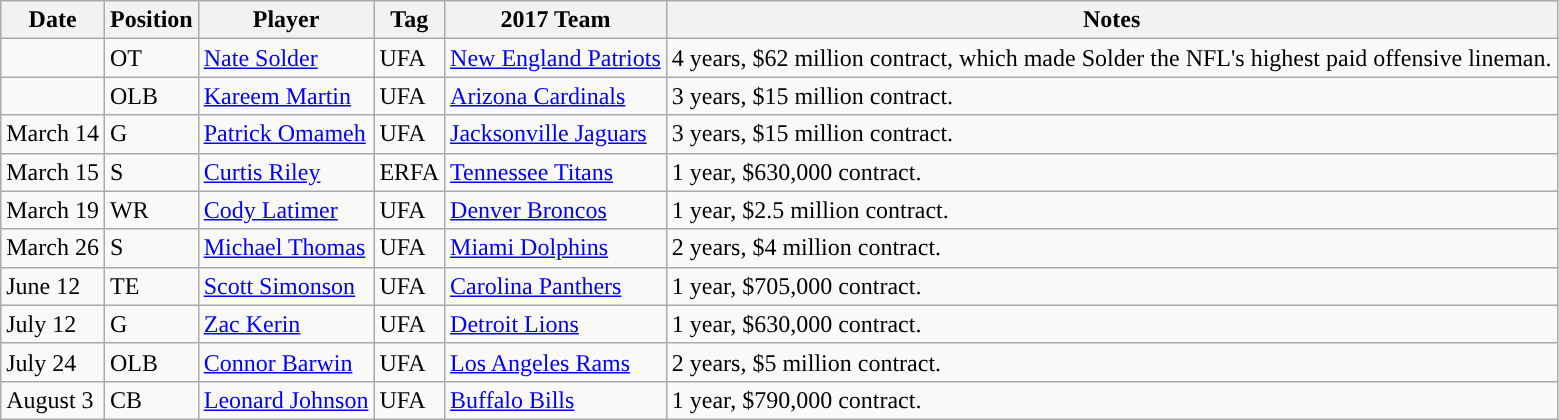<table class="wikitable sortable">
<tr>
<th>Date</th>
<th>Position</th>
<th>Player</th>
<th>Tag</th>
<th>2017 Team</th>
<th>Notes</th>
</tr>
<tr>
<td></td>
<td>OT</td>
<td><a href='#'>Nate Solder</a></td>
<td>UFA</td>
<td><a href='#'>New England Patriots</a></td>
<td>4 years, $62 million contract, which made Solder the NFL's highest paid offensive lineman.</td>
</tr>
<tr>
<td></td>
<td>OLB</td>
<td><a href='#'>Kareem Martin</a></td>
<td>UFA</td>
<td><a href='#'>Arizona Cardinals</a></td>
<td>3 years, $15 million contract.</td>
</tr>
<tr>
<td>March 14</td>
<td>G</td>
<td><a href='#'>Patrick Omameh</a></td>
<td>UFA</td>
<td><a href='#'>Jacksonville Jaguars</a></td>
<td>3 years, $15 million contract.</td>
</tr>
<tr>
<td>March 15</td>
<td>S</td>
<td><a href='#'>Curtis Riley</a></td>
<td>ERFA</td>
<td><a href='#'>Tennessee Titans</a></td>
<td>1 year, $630,000 contract.</td>
</tr>
<tr>
<td>March 19</td>
<td>WR</td>
<td><a href='#'>Cody Latimer</a></td>
<td>UFA</td>
<td><a href='#'>Denver Broncos</a></td>
<td>1 year, $2.5 million contract.</td>
</tr>
<tr>
<td>March 26</td>
<td>S</td>
<td><a href='#'>Michael Thomas</a></td>
<td>UFA</td>
<td><a href='#'>Miami Dolphins</a></td>
<td>2 years, $4 million contract.</td>
</tr>
<tr>
<td>June 12</td>
<td>TE</td>
<td><a href='#'>Scott Simonson</a></td>
<td>UFA</td>
<td><a href='#'>Carolina Panthers</a></td>
<td>1 year, $705,000 contract.</td>
</tr>
<tr>
<td>July 12</td>
<td>G</td>
<td><a href='#'>Zac Kerin</a></td>
<td>UFA</td>
<td><a href='#'>Detroit Lions</a></td>
<td>1 year, $630,000 contract.</td>
</tr>
<tr>
<td>July 24</td>
<td>OLB</td>
<td><a href='#'>Connor Barwin</a></td>
<td>UFA</td>
<td><a href='#'>Los Angeles Rams</a></td>
<td>2 years, $5 million contract.</td>
</tr>
<tr>
<td>August 3</td>
<td>CB</td>
<td><a href='#'>Leonard Johnson</a></td>
<td>UFA</td>
<td><a href='#'>Buffalo Bills</a></td>
<td>1 year, $790,000 contract.</td>
</tr>
</table>
